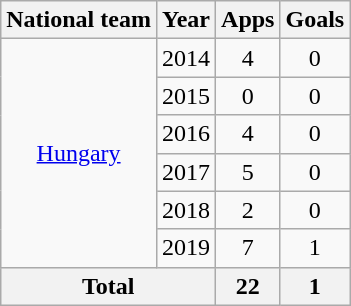<table class="wikitable" style="text-align:center">
<tr>
<th>National team</th>
<th>Year</th>
<th>Apps</th>
<th>Goals</th>
</tr>
<tr>
<td rowspan="6"><a href='#'>Hungary</a></td>
<td>2014</td>
<td>4</td>
<td>0</td>
</tr>
<tr>
<td>2015</td>
<td>0</td>
<td>0</td>
</tr>
<tr>
<td>2016</td>
<td>4</td>
<td>0</td>
</tr>
<tr>
<td>2017</td>
<td>5</td>
<td>0</td>
</tr>
<tr>
<td>2018</td>
<td>2</td>
<td>0</td>
</tr>
<tr>
<td>2019</td>
<td>7</td>
<td>1</td>
</tr>
<tr>
<th colspan="2">Total</th>
<th>22</th>
<th>1</th>
</tr>
</table>
